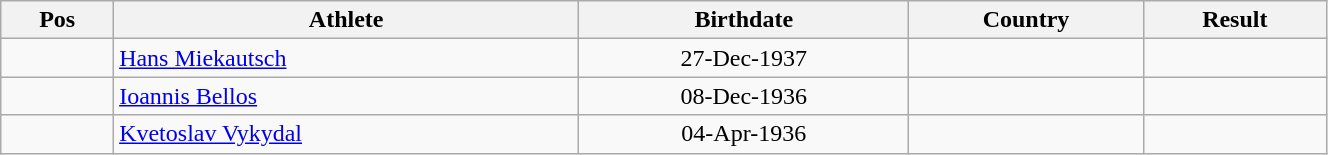<table class="wikitable"  style="text-align:center; width:70%;">
<tr>
<th>Pos</th>
<th>Athlete</th>
<th>Birthdate</th>
<th>Country</th>
<th>Result</th>
</tr>
<tr>
<td align=center></td>
<td align=left><a href='#'>Hans Miekautsch</a></td>
<td>27-Dec-1937</td>
<td align=left></td>
<td></td>
</tr>
<tr>
<td align=center></td>
<td align=left><a href='#'>Ioannis Bellos</a></td>
<td>08-Dec-1936</td>
<td align=left></td>
<td></td>
</tr>
<tr>
<td align=center></td>
<td align=left><a href='#'>Kvetoslav Vykydal</a></td>
<td>04-Apr-1936</td>
<td align=left></td>
<td></td>
</tr>
</table>
